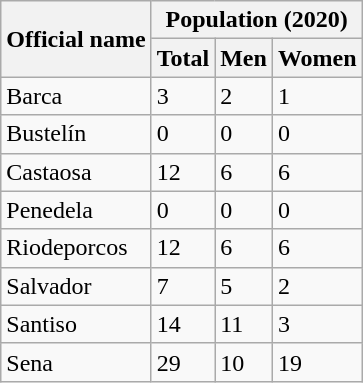<table class="wikitable">
<tr>
<th rowspan="2">Official name</th>
<th colspan="3">Population (2020)</th>
</tr>
<tr>
<th>Total</th>
<th>Men</th>
<th>Women</th>
</tr>
<tr>
<td>Barca</td>
<td>3</td>
<td>2</td>
<td>1</td>
</tr>
<tr>
<td>Bustelín</td>
<td>0</td>
<td>0</td>
<td>0</td>
</tr>
<tr>
<td>Castaosa</td>
<td>12</td>
<td>6</td>
<td>6</td>
</tr>
<tr>
<td>Penedela</td>
<td>0</td>
<td>0</td>
<td>0</td>
</tr>
<tr>
<td>Riodeporcos</td>
<td>12</td>
<td>6</td>
<td>6</td>
</tr>
<tr>
<td>Salvador</td>
<td>7</td>
<td>5</td>
<td>2</td>
</tr>
<tr>
<td>Santiso</td>
<td>14</td>
<td>11</td>
<td>3</td>
</tr>
<tr>
<td>Sena</td>
<td>29</td>
<td>10</td>
<td>19</td>
</tr>
</table>
